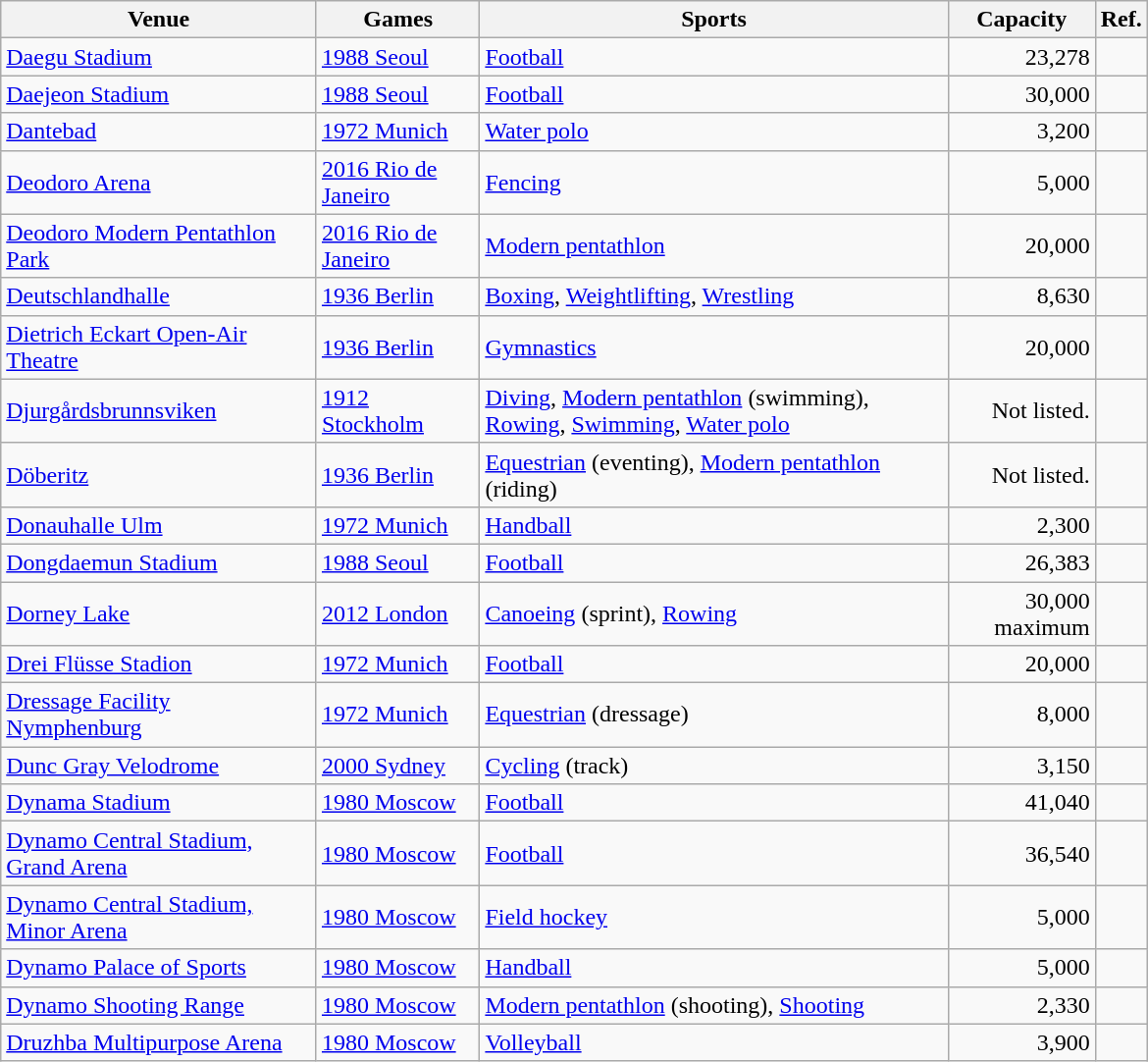<table class="wikitable sortable" width=780px>
<tr>
<th>Venue</th>
<th>Games</th>
<th>Sports</th>
<th>Capacity</th>
<th>Ref.</th>
</tr>
<tr>
<td><a href='#'>Daegu Stadium</a></td>
<td><a href='#'>1988 Seoul</a></td>
<td><a href='#'>Football</a></td>
<td align="right">23,278</td>
<td align=center></td>
</tr>
<tr>
<td><a href='#'>Daejeon Stadium</a></td>
<td><a href='#'>1988 Seoul</a></td>
<td><a href='#'>Football</a></td>
<td align="right">30,000</td>
<td align=center></td>
</tr>
<tr>
<td><a href='#'>Dantebad</a></td>
<td><a href='#'>1972 Munich</a></td>
<td><a href='#'>Water polo</a></td>
<td align="right">3,200</td>
<td align=center></td>
</tr>
<tr>
<td><a href='#'>Deodoro Arena</a></td>
<td><a href='#'>2016 Rio de Janeiro</a></td>
<td><a href='#'>Fencing</a></td>
<td align="right">5,000</td>
<td align="center"></td>
</tr>
<tr>
<td><a href='#'>Deodoro Modern Pentathlon Park</a></td>
<td><a href='#'>2016 Rio de Janeiro</a></td>
<td><a href='#'>Modern pentathlon</a></td>
<td align="right">20,000</td>
<td align="center"></td>
</tr>
<tr>
<td><a href='#'>Deutschlandhalle</a></td>
<td><a href='#'>1936 Berlin</a></td>
<td><a href='#'>Boxing</a>, <a href='#'>Weightlifting</a>, <a href='#'>Wrestling</a></td>
<td align="right">8,630</td>
<td align=center></td>
</tr>
<tr>
<td><a href='#'>Dietrich Eckart Open-Air Theatre</a></td>
<td><a href='#'>1936 Berlin</a></td>
<td><a href='#'>Gymnastics</a></td>
<td align="right">20,000</td>
<td align=center></td>
</tr>
<tr>
<td><a href='#'>Djurgårdsbrunnsviken</a></td>
<td><a href='#'>1912 Stockholm</a></td>
<td><a href='#'>Diving</a>, <a href='#'>Modern pentathlon</a> (swimming), <a href='#'>Rowing</a>, <a href='#'>Swimming</a>, <a href='#'>Water polo</a></td>
<td align="right">Not listed.</td>
<td align=center></td>
</tr>
<tr>
<td><a href='#'>Döberitz</a></td>
<td><a href='#'>1936 Berlin</a></td>
<td><a href='#'>Equestrian</a> (eventing), <a href='#'>Modern pentathlon</a> (riding)</td>
<td align="right">Not listed.</td>
<td align=center></td>
</tr>
<tr>
<td><a href='#'>Donauhalle Ulm</a></td>
<td><a href='#'>1972 Munich</a></td>
<td><a href='#'>Handball</a></td>
<td align="right">2,300</td>
<td align=center></td>
</tr>
<tr>
<td><a href='#'>Dongdaemun Stadium</a></td>
<td><a href='#'>1988 Seoul</a></td>
<td><a href='#'>Football</a></td>
<td align="right">26,383</td>
<td align=center></td>
</tr>
<tr>
<td><a href='#'>Dorney Lake</a></td>
<td><a href='#'>2012 London</a></td>
<td><a href='#'>Canoeing</a> (sprint), <a href='#'>Rowing</a></td>
<td align="right">30,000 maximum</td>
<td align=center></td>
</tr>
<tr>
<td><a href='#'>Drei Flüsse Stadion</a></td>
<td><a href='#'>1972 Munich</a></td>
<td><a href='#'>Football</a></td>
<td align="right">20,000</td>
<td align=center></td>
</tr>
<tr>
<td><a href='#'>Dressage Facility Nymphenburg</a></td>
<td><a href='#'>1972 Munich</a></td>
<td><a href='#'>Equestrian</a> (dressage)</td>
<td align="right">8,000</td>
<td align=center></td>
</tr>
<tr>
<td><a href='#'>Dunc Gray Velodrome</a></td>
<td><a href='#'>2000 Sydney</a></td>
<td><a href='#'>Cycling</a> (track)</td>
<td align="right">3,150</td>
<td align=center></td>
</tr>
<tr>
<td><a href='#'>Dynama Stadium</a></td>
<td><a href='#'>1980 Moscow</a></td>
<td><a href='#'>Football</a></td>
<td align="right">41,040</td>
<td align=center></td>
</tr>
<tr>
<td><a href='#'>Dynamo Central Stadium, Grand Arena</a></td>
<td><a href='#'>1980 Moscow</a></td>
<td><a href='#'>Football</a></td>
<td align="right">36,540</td>
<td align=center></td>
</tr>
<tr>
<td><a href='#'>Dynamo Central Stadium, Minor Arena</a></td>
<td><a href='#'>1980 Moscow</a></td>
<td><a href='#'>Field hockey</a></td>
<td align="right">5,000</td>
<td align=center></td>
</tr>
<tr>
<td><a href='#'>Dynamo Palace of Sports</a></td>
<td><a href='#'>1980 Moscow</a></td>
<td><a href='#'>Handball</a></td>
<td align="right">5,000</td>
<td align=center></td>
</tr>
<tr>
<td><a href='#'>Dynamo Shooting Range</a></td>
<td><a href='#'>1980 Moscow</a></td>
<td><a href='#'>Modern pentathlon</a> (shooting), <a href='#'>Shooting</a></td>
<td align="right">2,330</td>
<td align=center></td>
</tr>
<tr>
<td><a href='#'>Druzhba Multipurpose Arena</a></td>
<td><a href='#'>1980 Moscow</a></td>
<td><a href='#'>Volleyball</a></td>
<td align="right">3,900</td>
<td align=center></td>
</tr>
</table>
